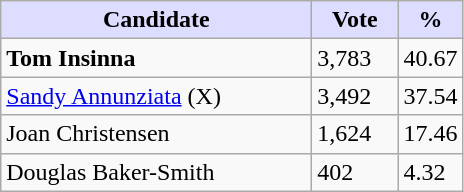<table class="wikitable">
<tr>
<th style="background:#ddf; width:200px;">Candidate</th>
<th style="background:#ddf; width:50px;">Vote</th>
<th style="background:#ddf; width:30px;">%</th>
</tr>
<tr>
<td><strong>Tom Insinna</strong></td>
<td>3,783</td>
<td>40.67</td>
</tr>
<tr>
<td><a href='#'>Sandy Annunziata</a> (X)</td>
<td>3,492</td>
<td>37.54</td>
</tr>
<tr>
<td>Joan Christensen</td>
<td>1,624</td>
<td>17.46</td>
</tr>
<tr>
<td>Douglas Baker-Smith</td>
<td>402</td>
<td>4.32</td>
</tr>
</table>
